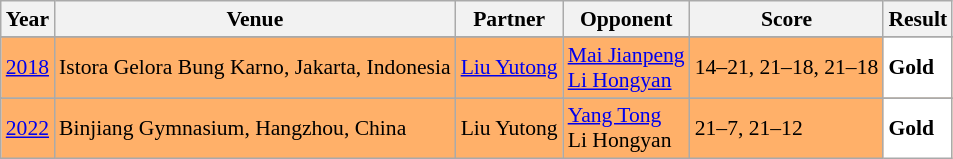<table class="sortable wikitable" style="font-size: 90%;">
<tr>
<th>Year</th>
<th>Venue</th>
<th>Partner</th>
<th>Opponent</th>
<th>Score</th>
<th>Result</th>
</tr>
<tr>
</tr>
<tr style="background:#FFB069">
<td align="center"><a href='#'>2018</a></td>
<td align="left">Istora Gelora Bung Karno, Jakarta, Indonesia</td>
<td align="left"> <a href='#'>Liu Yutong</a></td>
<td align="left"> <a href='#'>Mai Jianpeng</a><br> <a href='#'>Li Hongyan</a></td>
<td align="left">14–21, 21–18, 21–18</td>
<td style="text-align:left; background:white"> <strong>Gold</strong></td>
</tr>
<tr>
</tr>
<tr style="background:#FFB069">
<td align="center"><a href='#'>2022</a></td>
<td align="left">Binjiang Gymnasium, Hangzhou, China</td>
<td align="left"> Liu Yutong</td>
<td align="left"> <a href='#'>Yang Tong</a><br> Li Hongyan</td>
<td align="left">21–7, 21–12</td>
<td style="text-align:left; background:white"> <strong>Gold</strong></td>
</tr>
</table>
